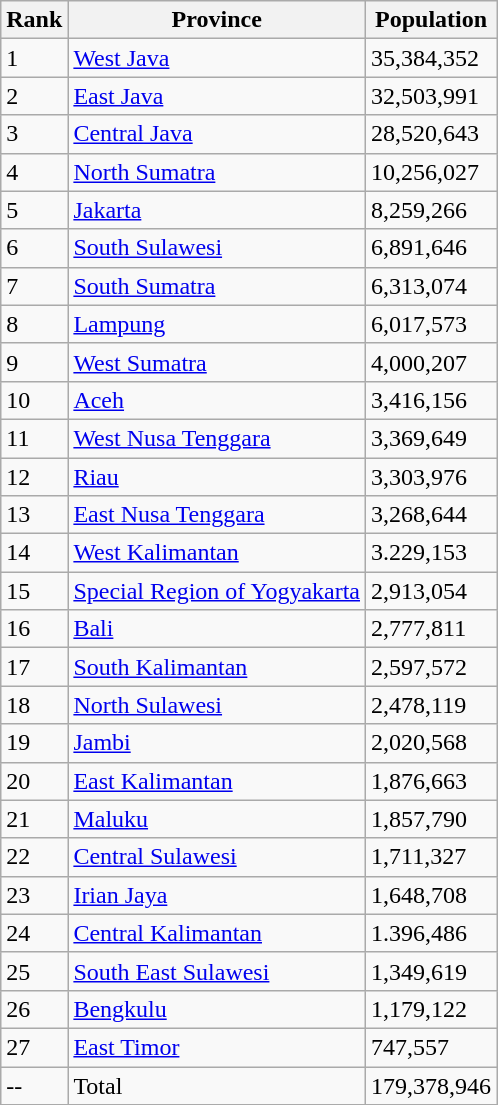<table class=wikitable>
<tr>
<th>Rank</th>
<th>Province</th>
<th>Population</th>
</tr>
<tr>
<td>1</td>
<td><a href='#'>West Java</a></td>
<td>35,384,352</td>
</tr>
<tr>
<td>2</td>
<td><a href='#'>East Java</a></td>
<td>32,503,991</td>
</tr>
<tr>
<td>3</td>
<td><a href='#'>Central Java</a></td>
<td>28,520,643</td>
</tr>
<tr>
<td>4</td>
<td><a href='#'>North Sumatra</a></td>
<td>10,256,027</td>
</tr>
<tr>
<td>5</td>
<td><a href='#'>Jakarta</a></td>
<td>8,259,266</td>
</tr>
<tr>
<td>6</td>
<td><a href='#'>South Sulawesi</a></td>
<td>6,891,646</td>
</tr>
<tr>
<td>7</td>
<td><a href='#'>South Sumatra</a></td>
<td>6,313,074</td>
</tr>
<tr>
<td>8</td>
<td><a href='#'>Lampung</a></td>
<td>6,017,573</td>
</tr>
<tr>
<td>9</td>
<td><a href='#'>West Sumatra</a></td>
<td>4,000,207</td>
</tr>
<tr>
<td>10</td>
<td><a href='#'>Aceh</a></td>
<td>3,416,156</td>
</tr>
<tr>
<td>11</td>
<td><a href='#'>West Nusa Tenggara</a></td>
<td>3,369,649</td>
</tr>
<tr>
<td>12</td>
<td><a href='#'>Riau</a></td>
<td>3,303,976</td>
</tr>
<tr>
<td>13</td>
<td><a href='#'>East Nusa Tenggara</a></td>
<td>3,268,644</td>
</tr>
<tr>
<td>14</td>
<td><a href='#'>West Kalimantan</a></td>
<td>3.229,153</td>
</tr>
<tr>
<td>15</td>
<td><a href='#'>Special Region of Yogyakarta</a></td>
<td>2,913,054</td>
</tr>
<tr>
<td>16</td>
<td><a href='#'>Bali</a></td>
<td>2,777,811</td>
</tr>
<tr>
<td>17</td>
<td><a href='#'>South Kalimantan</a></td>
<td>2,597,572</td>
</tr>
<tr>
<td>18</td>
<td><a href='#'>North Sulawesi</a></td>
<td>2,478,119</td>
</tr>
<tr>
<td>19</td>
<td><a href='#'>Jambi</a></td>
<td>2,020,568</td>
</tr>
<tr>
<td>20</td>
<td><a href='#'>East Kalimantan</a></td>
<td>1,876,663</td>
</tr>
<tr>
<td>21</td>
<td><a href='#'>Maluku</a></td>
<td>1,857,790</td>
</tr>
<tr>
<td>22</td>
<td><a href='#'>Central Sulawesi</a></td>
<td>1,711,327</td>
</tr>
<tr>
<td>23</td>
<td><a href='#'>Irian Jaya</a></td>
<td>1,648,708</td>
</tr>
<tr>
<td>24</td>
<td><a href='#'>Central Kalimantan</a></td>
<td>1.396,486</td>
</tr>
<tr>
<td>25</td>
<td><a href='#'>South East Sulawesi</a></td>
<td>1,349,619</td>
</tr>
<tr>
<td>26</td>
<td><a href='#'>Bengkulu</a></td>
<td>1,179,122</td>
</tr>
<tr>
<td>27</td>
<td><a href='#'>East Timor</a></td>
<td>747,557</td>
</tr>
<tr>
<td>--</td>
<td>Total</td>
<td>179,378,946</td>
</tr>
</table>
